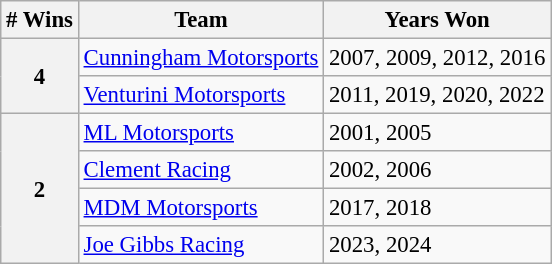<table class="wikitable" style="font-size: 95%;">
<tr>
<th># Wins</th>
<th>Team</th>
<th>Years Won</th>
</tr>
<tr>
<th rowspan="2">4</th>
<td><a href='#'>Cunningham Motorsports</a></td>
<td>2007, 2009, 2012, 2016</td>
</tr>
<tr>
<td><a href='#'>Venturini Motorsports</a></td>
<td>2011, 2019, 2020, 2022</td>
</tr>
<tr>
<th rowspan="4">2</th>
<td><a href='#'>ML Motorsports</a></td>
<td>2001, 2005</td>
</tr>
<tr>
<td><a href='#'>Clement Racing</a></td>
<td>2002, 2006</td>
</tr>
<tr>
<td><a href='#'>MDM Motorsports</a></td>
<td>2017, 2018</td>
</tr>
<tr>
<td><a href='#'>Joe Gibbs Racing</a></td>
<td>2023, 2024</td>
</tr>
</table>
